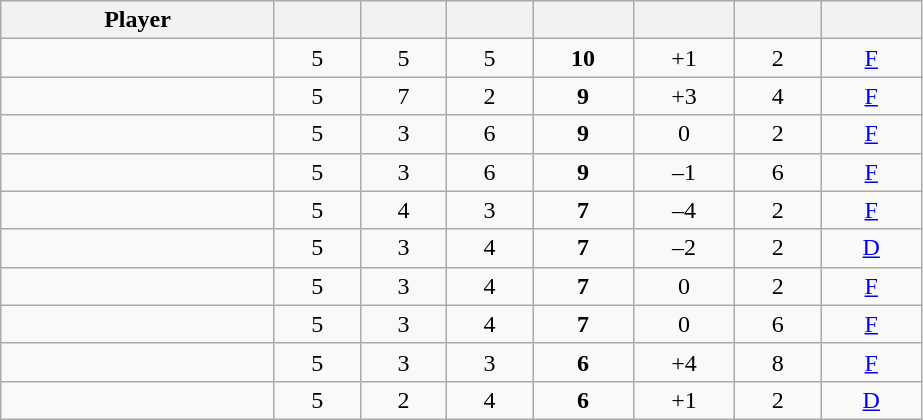<table class="wikitable sortable" style="text-align:center;">
<tr>
<th width="175px">Player</th>
<th width="50px"></th>
<th width="50px"></th>
<th width="50px"></th>
<th width="60px"></th>
<th width="60px"></th>
<th width="50px"></th>
<th width="60px"></th>
</tr>
<tr>
<td align="left"> </td>
<td>5</td>
<td>5</td>
<td>5</td>
<td><strong>10</strong></td>
<td>+1</td>
<td>2</td>
<td><a href='#'>F</a></td>
</tr>
<tr>
<td align="left"> </td>
<td>5</td>
<td>7</td>
<td>2</td>
<td><strong>9</strong></td>
<td>+3</td>
<td>4</td>
<td><a href='#'>F</a></td>
</tr>
<tr>
<td align="left"> </td>
<td>5</td>
<td>3</td>
<td>6</td>
<td><strong>9</strong></td>
<td>0</td>
<td>2</td>
<td><a href='#'>F</a></td>
</tr>
<tr>
<td align="left"> </td>
<td>5</td>
<td>3</td>
<td>6</td>
<td><strong>9</strong></td>
<td>–1</td>
<td>6</td>
<td><a href='#'>F</a></td>
</tr>
<tr>
<td align="left"> </td>
<td>5</td>
<td>4</td>
<td>3</td>
<td><strong>7</strong></td>
<td>–4</td>
<td>2</td>
<td><a href='#'>F</a></td>
</tr>
<tr>
<td align="left"> </td>
<td>5</td>
<td>3</td>
<td>4</td>
<td><strong>7</strong></td>
<td>–2</td>
<td>2</td>
<td><a href='#'>D</a></td>
</tr>
<tr>
<td align="left"> </td>
<td>5</td>
<td>3</td>
<td>4</td>
<td><strong>7</strong></td>
<td>0</td>
<td>2</td>
<td><a href='#'>F</a></td>
</tr>
<tr>
<td align="left"> </td>
<td>5</td>
<td>3</td>
<td>4</td>
<td><strong>7</strong></td>
<td>0</td>
<td>6</td>
<td><a href='#'>F</a></td>
</tr>
<tr>
<td align="left"> </td>
<td>5</td>
<td>3</td>
<td>3</td>
<td><strong>6</strong></td>
<td>+4</td>
<td>8</td>
<td><a href='#'>F</a></td>
</tr>
<tr>
<td align="left"> </td>
<td>5</td>
<td>2</td>
<td>4</td>
<td><strong>6</strong></td>
<td>+1</td>
<td>2</td>
<td><a href='#'>D</a></td>
</tr>
</table>
